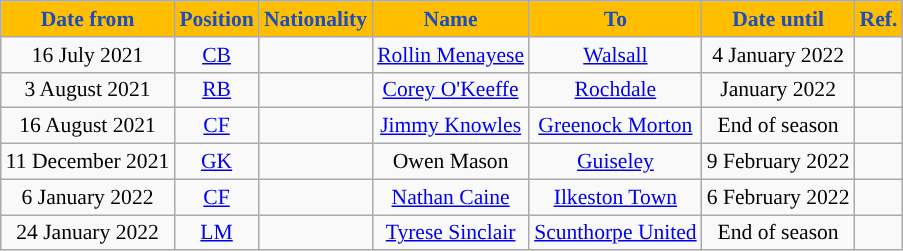<table class="wikitable"  style="text-align:center; font-size:90%; ">
<tr>
<th style="background:#ffbf00;color:#1C4EBD ">Date from</th>
<th style="background:#ffbf00;color:#1C4EBD ">Position</th>
<th style="background:#ffbf00;color:#1C4EBD ">Nationality</th>
<th style="background:#ffbf00;color:#1C4EBD ">Name</th>
<th style="background:#ffbf00;color:#1C4EBD ">To</th>
<th style="background:#ffbf00;color:#1C4EBD ">Date until</th>
<th style="background:#ffbf00;color:#1C4EBD ">Ref.</th>
</tr>
<tr>
<td>16 July 2021</td>
<td><a href='#'>CB</a></td>
<td></td>
<td><a href='#'>Rollin Menayese</a></td>
<td> <a href='#'>Walsall</a></td>
<td>4 January 2022</td>
<td></td>
</tr>
<tr>
<td>3 August 2021</td>
<td><a href='#'>RB</a></td>
<td></td>
<td><a href='#'>Corey O'Keeffe</a></td>
<td> <a href='#'>Rochdale</a></td>
<td>January 2022</td>
<td></td>
</tr>
<tr>
<td>16 August 2021</td>
<td><a href='#'>CF</a></td>
<td></td>
<td><a href='#'>Jimmy Knowles</a></td>
<td> <a href='#'>Greenock Morton</a></td>
<td>End of season</td>
<td></td>
</tr>
<tr>
<td>11 December 2021</td>
<td><a href='#'>GK</a></td>
<td></td>
<td>Owen Mason</td>
<td> <a href='#'>Guiseley</a></td>
<td>9 February 2022</td>
<td></td>
</tr>
<tr>
<td>6 January 2022</td>
<td><a href='#'>CF</a></td>
<td></td>
<td><a href='#'>Nathan Caine</a></td>
<td> <a href='#'>Ilkeston Town</a></td>
<td>6 February 2022</td>
<td></td>
</tr>
<tr>
<td>24 January 2022</td>
<td><a href='#'>LM</a></td>
<td></td>
<td><a href='#'>Tyrese Sinclair</a></td>
<td> <a href='#'>Scunthorpe United</a></td>
<td>End of season</td>
<td></td>
</tr>
</table>
